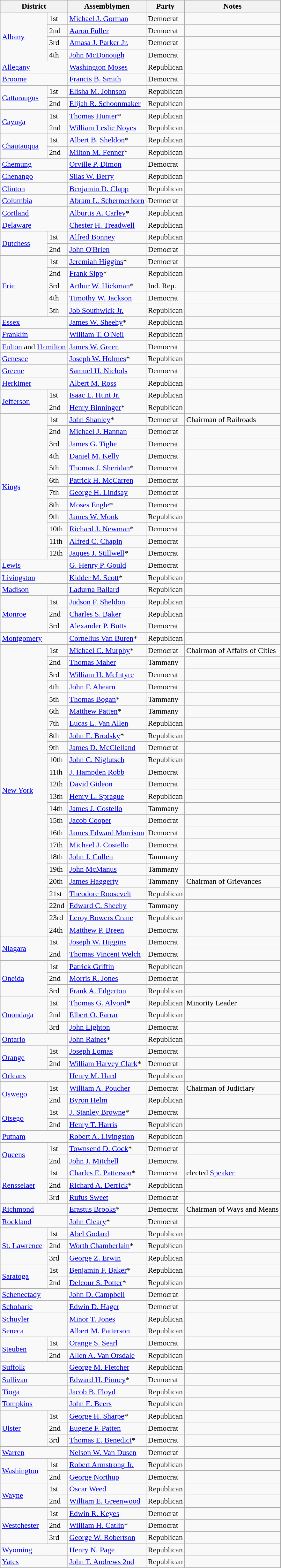<table class=wikitable>
<tr>
<th colspan="2">District</th>
<th>Assemblymen</th>
<th>Party</th>
<th>Notes</th>
</tr>
<tr>
<td rowspan="4"><a href='#'>Albany</a></td>
<td>1st</td>
<td><a href='#'>Michael J. Gorman</a></td>
<td>Democrat</td>
<td></td>
</tr>
<tr>
<td>2nd</td>
<td><a href='#'>Aaron Fuller</a></td>
<td>Democrat</td>
<td></td>
</tr>
<tr>
<td>3rd</td>
<td><a href='#'>Amasa J. Parker Jr.</a></td>
<td>Democrat</td>
<td></td>
</tr>
<tr>
<td>4th</td>
<td><a href='#'>John McDonough</a></td>
<td>Democrat</td>
<td></td>
</tr>
<tr>
<td colspan="2"><a href='#'>Allegany</a></td>
<td><a href='#'>Washington Moses</a></td>
<td>Republican</td>
<td></td>
</tr>
<tr>
<td colspan="2"><a href='#'>Broome</a></td>
<td><a href='#'>Francis B. Smith</a></td>
<td>Democrat</td>
<td></td>
</tr>
<tr>
<td rowspan="2"><a href='#'>Cattaraugus</a></td>
<td>1st</td>
<td><a href='#'>Elisha M. Johnson</a></td>
<td>Republican</td>
<td></td>
</tr>
<tr>
<td>2nd</td>
<td><a href='#'>Elijah R. Schoonmaker</a></td>
<td>Republican</td>
<td></td>
</tr>
<tr>
<td rowspan="2"><a href='#'>Cayuga</a></td>
<td>1st</td>
<td><a href='#'>Thomas Hunter</a>*</td>
<td>Republican</td>
<td></td>
</tr>
<tr>
<td>2nd</td>
<td><a href='#'>William Leslie Noyes</a></td>
<td>Republican</td>
<td></td>
</tr>
<tr>
<td rowspan="2"><a href='#'>Chautauqua</a></td>
<td>1st</td>
<td><a href='#'>Albert B. Sheldon</a>*</td>
<td>Republican</td>
<td></td>
</tr>
<tr>
<td>2nd</td>
<td><a href='#'>Milton M. Fenner</a>*</td>
<td>Republican</td>
<td></td>
</tr>
<tr>
<td colspan="2"><a href='#'>Chemung</a></td>
<td><a href='#'>Orville P. Dimon</a></td>
<td>Democrat</td>
<td></td>
</tr>
<tr>
<td colspan="2"><a href='#'>Chenango</a></td>
<td><a href='#'>Silas W. Berry</a></td>
<td>Republican</td>
<td></td>
</tr>
<tr>
<td colspan="2"><a href='#'>Clinton</a></td>
<td><a href='#'>Benjamin D. Clapp</a></td>
<td>Republican</td>
<td></td>
</tr>
<tr>
<td colspan="2"><a href='#'>Columbia</a></td>
<td><a href='#'>Abram L. Schermerhorn</a></td>
<td>Democrat</td>
<td></td>
</tr>
<tr>
<td colspan="2"><a href='#'>Cortland</a></td>
<td><a href='#'>Alburtis A. Carley</a>*</td>
<td>Republican</td>
<td></td>
</tr>
<tr>
<td colspan="2"><a href='#'>Delaware</a></td>
<td><a href='#'>Chester H. Treadwell</a></td>
<td>Republican</td>
<td></td>
</tr>
<tr>
<td rowspan="2"><a href='#'>Dutchess</a></td>
<td>1st</td>
<td><a href='#'>Alfred Bonney</a></td>
<td>Republican</td>
<td></td>
</tr>
<tr>
<td>2nd</td>
<td><a href='#'>John O'Brien</a></td>
<td>Democrat</td>
<td></td>
</tr>
<tr>
<td rowspan="5"><a href='#'>Erie</a></td>
<td>1st</td>
<td><a href='#'>Jeremiah Higgins</a>*</td>
<td>Democrat</td>
<td></td>
</tr>
<tr>
<td>2nd</td>
<td><a href='#'>Frank Sipp</a>*</td>
<td>Republican</td>
<td></td>
</tr>
<tr>
<td>3rd</td>
<td><a href='#'>Arthur W. Hickman</a>*</td>
<td>Ind. Rep.</td>
<td></td>
</tr>
<tr>
<td>4th</td>
<td><a href='#'>Timothy W. Jackson</a></td>
<td>Democrat</td>
<td></td>
</tr>
<tr>
<td>5th</td>
<td><a href='#'>Job Southwick Jr.</a></td>
<td>Republican</td>
<td></td>
</tr>
<tr>
<td colspan="2"><a href='#'>Essex</a></td>
<td><a href='#'>James W. Sheehy</a>*</td>
<td>Republican</td>
<td></td>
</tr>
<tr>
<td colspan="2"><a href='#'>Franklin</a></td>
<td><a href='#'>William T. O'Neil</a></td>
<td>Republican</td>
<td></td>
</tr>
<tr>
<td colspan="2"><a href='#'>Fulton</a> and <a href='#'>Hamilton</a></td>
<td><a href='#'>James W. Green</a></td>
<td>Democrat</td>
<td></td>
</tr>
<tr>
<td colspan="2"><a href='#'>Genesee</a></td>
<td><a href='#'>Joseph W. Holmes</a>*</td>
<td>Republican</td>
<td></td>
</tr>
<tr>
<td colspan="2"><a href='#'>Greene</a></td>
<td><a href='#'>Samuel H. Nichols</a></td>
<td>Democrat</td>
<td></td>
</tr>
<tr>
<td colspan="2"><a href='#'>Herkimer</a></td>
<td><a href='#'>Albert M. Ross</a></td>
<td>Republican</td>
<td></td>
</tr>
<tr>
<td rowspan="2"><a href='#'>Jefferson</a></td>
<td>1st</td>
<td><a href='#'>Isaac L. Hunt Jr.</a></td>
<td>Republican</td>
<td></td>
</tr>
<tr>
<td>2nd</td>
<td><a href='#'>Henry Binninger</a>*</td>
<td>Republican</td>
<td></td>
</tr>
<tr>
<td rowspan="12"><a href='#'>Kings</a></td>
<td>1st</td>
<td><a href='#'>John Shanley</a>*</td>
<td>Democrat</td>
<td>Chairman of Railroads</td>
</tr>
<tr>
<td>2nd</td>
<td><a href='#'>Michael J. Hannan</a></td>
<td>Democrat</td>
<td></td>
</tr>
<tr>
<td>3rd</td>
<td><a href='#'>James G. Tighe</a></td>
<td>Democrat</td>
<td></td>
</tr>
<tr>
<td>4th</td>
<td><a href='#'>Daniel M. Kelly</a></td>
<td>Democrat</td>
<td></td>
</tr>
<tr>
<td>5th</td>
<td><a href='#'>Thomas J. Sheridan</a>*</td>
<td>Democrat</td>
<td></td>
</tr>
<tr>
<td>6th</td>
<td><a href='#'>Patrick H. McCarren</a></td>
<td>Democrat</td>
<td></td>
</tr>
<tr>
<td>7th</td>
<td><a href='#'>George H. Lindsay</a></td>
<td>Democrat</td>
<td></td>
</tr>
<tr>
<td>8th</td>
<td><a href='#'>Moses Engle</a>*</td>
<td>Democrat</td>
<td></td>
</tr>
<tr>
<td>9th</td>
<td><a href='#'>James W. Monk</a></td>
<td>Republican</td>
<td></td>
</tr>
<tr>
<td>10th</td>
<td><a href='#'>Richard J. Newman</a>*</td>
<td>Democrat</td>
<td></td>
</tr>
<tr>
<td>11th</td>
<td><a href='#'>Alfred C. Chapin</a></td>
<td>Democrat</td>
<td></td>
</tr>
<tr>
<td>12th</td>
<td><a href='#'>Jaques J. Stillwell</a>*</td>
<td>Democrat</td>
<td></td>
</tr>
<tr>
<td colspan="2"><a href='#'>Lewis</a></td>
<td><a href='#'>G. Henry P. Gould</a></td>
<td>Democrat</td>
<td></td>
</tr>
<tr>
<td colspan="2"><a href='#'>Livingston</a></td>
<td><a href='#'>Kidder M. Scott</a>*</td>
<td>Republican</td>
<td></td>
</tr>
<tr>
<td colspan="2"><a href='#'>Madison</a></td>
<td><a href='#'>Ladurna Ballard</a></td>
<td>Republican</td>
<td></td>
</tr>
<tr>
<td rowspan="3"><a href='#'>Monroe</a></td>
<td>1st</td>
<td><a href='#'>Judson F. Sheldon</a></td>
<td>Republican</td>
<td></td>
</tr>
<tr>
<td>2nd</td>
<td><a href='#'>Charles S. Baker</a></td>
<td>Republican</td>
<td></td>
</tr>
<tr>
<td>3rd</td>
<td><a href='#'>Alexander P. Butts</a></td>
<td>Democrat</td>
<td></td>
</tr>
<tr>
<td colspan="2"><a href='#'>Montgomery</a></td>
<td><a href='#'>Cornelius Van Buren</a>*</td>
<td>Republican</td>
<td></td>
</tr>
<tr>
<td rowspan="24"><a href='#'>New York</a></td>
<td>1st</td>
<td><a href='#'>Michael C. Murphy</a>*</td>
<td>Democrat</td>
<td>Chairman of Affairs of Cities</td>
</tr>
<tr>
<td>2nd</td>
<td><a href='#'>Thomas Maher</a></td>
<td>Tammany</td>
<td></td>
</tr>
<tr>
<td>3rd</td>
<td><a href='#'>William H. McIntyre</a></td>
<td>Democrat</td>
<td></td>
</tr>
<tr>
<td>4th</td>
<td><a href='#'>John F. Ahearn</a></td>
<td>Democrat</td>
<td></td>
</tr>
<tr>
<td>5th</td>
<td><a href='#'>Thomas Bogan</a>*</td>
<td>Tammany</td>
<td></td>
</tr>
<tr>
<td>6th</td>
<td><a href='#'>Matthew Patten</a>*</td>
<td>Tammany</td>
<td></td>
</tr>
<tr>
<td>7th</td>
<td><a href='#'>Lucas L. Van Allen</a></td>
<td>Republican</td>
<td></td>
</tr>
<tr>
<td>8th</td>
<td><a href='#'>John E. Brodsky</a>*</td>
<td>Republican</td>
<td></td>
</tr>
<tr>
<td>9th</td>
<td><a href='#'>James D. McClelland</a></td>
<td>Democrat</td>
<td></td>
</tr>
<tr>
<td>10th</td>
<td><a href='#'>John C. Niglutsch</a></td>
<td>Republican</td>
<td></td>
</tr>
<tr>
<td>11th</td>
<td><a href='#'>J. Hampden Robb</a></td>
<td>Democrat</td>
<td></td>
</tr>
<tr>
<td>12th</td>
<td><a href='#'>David Gideon</a></td>
<td>Democrat</td>
<td></td>
</tr>
<tr>
<td>13th</td>
<td><a href='#'>Henry L. Sprague</a></td>
<td>Republican</td>
<td></td>
</tr>
<tr>
<td>14th</td>
<td><a href='#'>James J. Costello</a></td>
<td>Tammany</td>
<td></td>
</tr>
<tr>
<td>15th</td>
<td><a href='#'>Jacob Cooper</a></td>
<td>Democrat</td>
<td></td>
</tr>
<tr>
<td>16th</td>
<td><a href='#'>James Edward Morrison</a></td>
<td>Democrat</td>
<td></td>
</tr>
<tr>
<td>17th</td>
<td><a href='#'>Michael J. Costello</a></td>
<td>Democrat</td>
<td></td>
</tr>
<tr>
<td>18th</td>
<td><a href='#'>John J. Cullen</a></td>
<td>Tammany</td>
<td></td>
</tr>
<tr>
<td>19th</td>
<td><a href='#'>John McManus</a></td>
<td>Tammany</td>
<td></td>
</tr>
<tr>
<td>20th</td>
<td><a href='#'>James Haggerty</a></td>
<td>Tammany</td>
<td>Chairman of Grievances</td>
</tr>
<tr>
<td>21st</td>
<td><a href='#'>Theodore Roosevelt</a></td>
<td>Republican</td>
<td></td>
</tr>
<tr>
<td>22nd</td>
<td><a href='#'>Edward C. Sheehy</a></td>
<td>Tammany</td>
<td></td>
</tr>
<tr>
<td>23rd</td>
<td><a href='#'>Leroy Bowers Crane</a></td>
<td>Republican</td>
<td></td>
</tr>
<tr>
<td>24th</td>
<td><a href='#'>Matthew P. Breen</a></td>
<td>Democrat</td>
<td></td>
</tr>
<tr>
<td rowspan="2"><a href='#'>Niagara</a></td>
<td>1st</td>
<td><a href='#'>Joseph W. Higgins</a></td>
<td>Democrat</td>
<td></td>
</tr>
<tr>
<td>2nd</td>
<td><a href='#'>Thomas Vincent Welch</a></td>
<td>Democrat</td>
<td></td>
</tr>
<tr>
<td rowspan="3"><a href='#'>Oneida</a></td>
<td>1st</td>
<td><a href='#'>Patrick Griffin</a></td>
<td>Republican</td>
<td></td>
</tr>
<tr>
<td>2nd</td>
<td><a href='#'>Morris R. Jones</a></td>
<td>Democrat</td>
<td></td>
</tr>
<tr>
<td>3rd</td>
<td><a href='#'>Frank A. Edgerton</a></td>
<td>Republican</td>
<td></td>
</tr>
<tr>
<td rowspan="3"><a href='#'>Onondaga</a></td>
<td>1st</td>
<td><a href='#'>Thomas G. Alvord</a>*</td>
<td>Republican</td>
<td>Minority Leader</td>
</tr>
<tr>
<td>2nd</td>
<td><a href='#'>Elbert O. Farrar</a></td>
<td>Republican</td>
<td></td>
</tr>
<tr>
<td>3rd</td>
<td><a href='#'>John Lighton</a></td>
<td>Democrat</td>
<td></td>
</tr>
<tr>
<td colspan="2"><a href='#'>Ontario</a></td>
<td><a href='#'>John Raines</a>*</td>
<td>Republican</td>
<td></td>
</tr>
<tr>
<td rowspan="2"><a href='#'>Orange</a></td>
<td>1st</td>
<td><a href='#'>Joseph Lomas</a></td>
<td>Democrat</td>
<td></td>
</tr>
<tr>
<td>2nd</td>
<td><a href='#'>William Harvey Clark</a>*</td>
<td>Democrat</td>
<td></td>
</tr>
<tr>
<td colspan="2"><a href='#'>Orleans</a></td>
<td><a href='#'>Henry M. Hard</a></td>
<td>Republican</td>
<td></td>
</tr>
<tr>
<td rowspan="2"><a href='#'>Oswego</a></td>
<td>1st</td>
<td><a href='#'>William A. Poucher</a></td>
<td>Democrat</td>
<td>Chairman of Judiciary</td>
</tr>
<tr>
<td>2nd</td>
<td><a href='#'>Byron Helm</a></td>
<td>Republican</td>
<td></td>
</tr>
<tr>
<td rowspan="2"><a href='#'>Otsego</a></td>
<td>1st</td>
<td><a href='#'>J. Stanley Browne</a>*</td>
<td>Democrat</td>
<td></td>
</tr>
<tr>
<td>2nd</td>
<td><a href='#'>Henry T. Harris</a></td>
<td>Republican</td>
<td></td>
</tr>
<tr>
<td colspan="2"><a href='#'>Putnam</a></td>
<td><a href='#'>Robert A. Livingston</a></td>
<td>Republican</td>
<td></td>
</tr>
<tr>
<td rowspan="2"><a href='#'>Queens</a></td>
<td>1st</td>
<td><a href='#'>Townsend D. Cock</a>*</td>
<td>Democrat</td>
<td></td>
</tr>
<tr>
<td>2nd</td>
<td><a href='#'>John J. Mitchell</a></td>
<td>Democrat</td>
<td></td>
</tr>
<tr>
<td rowspan="3"><a href='#'>Rensselaer</a></td>
<td>1st</td>
<td><a href='#'>Charles E. Patterson</a>*</td>
<td>Democrat</td>
<td>elected <a href='#'>Speaker</a></td>
</tr>
<tr>
<td>2nd</td>
<td><a href='#'>Richard A. Derrick</a>*</td>
<td>Republican</td>
<td></td>
</tr>
<tr>
<td>3rd</td>
<td><a href='#'>Rufus Sweet</a></td>
<td>Democrat</td>
<td></td>
</tr>
<tr>
<td colspan="2"><a href='#'>Richmond</a></td>
<td><a href='#'>Erastus Brooks</a>*</td>
<td>Democrat</td>
<td>Chairman of Ways and Means</td>
</tr>
<tr>
<td colspan="2"><a href='#'>Rockland</a></td>
<td><a href='#'>John Cleary</a>*</td>
<td>Democrat</td>
<td></td>
</tr>
<tr>
<td rowspan="3"><a href='#'>St. Lawrence</a></td>
<td>1st</td>
<td><a href='#'>Abel Godard</a></td>
<td>Republican</td>
<td></td>
</tr>
<tr>
<td>2nd</td>
<td><a href='#'>Worth Chamberlain</a>*</td>
<td>Republican</td>
<td></td>
</tr>
<tr>
<td>3rd</td>
<td><a href='#'>George Z. Erwin</a></td>
<td>Republican</td>
<td></td>
</tr>
<tr>
<td rowspan="2"><a href='#'>Saratoga</a></td>
<td>1st</td>
<td><a href='#'>Benjamin F. Baker</a>*</td>
<td>Republican</td>
<td></td>
</tr>
<tr>
<td>2nd</td>
<td><a href='#'>Delcour S. Potter</a>*</td>
<td>Republican</td>
<td></td>
</tr>
<tr>
<td colspan="2"><a href='#'>Schenectady</a></td>
<td><a href='#'>John D. Campbell</a></td>
<td>Democrat</td>
<td></td>
</tr>
<tr>
<td colspan="2"><a href='#'>Schoharie</a></td>
<td><a href='#'>Edwin D. Hager</a></td>
<td>Democrat</td>
<td></td>
</tr>
<tr>
<td colspan="2"><a href='#'>Schuyler</a></td>
<td><a href='#'>Minor T. Jones</a></td>
<td>Republican</td>
<td></td>
</tr>
<tr>
<td colspan="2"><a href='#'>Seneca</a></td>
<td><a href='#'>Albert M. Patterson</a></td>
<td>Republican</td>
<td></td>
</tr>
<tr>
<td rowspan="2"><a href='#'>Steuben</a></td>
<td>1st</td>
<td><a href='#'>Orange S. Searl</a></td>
<td>Democrat</td>
<td></td>
</tr>
<tr>
<td>2nd</td>
<td><a href='#'>Allen A. Van Orsdale</a></td>
<td>Republican</td>
<td></td>
</tr>
<tr>
<td colspan="2"><a href='#'>Suffolk</a></td>
<td><a href='#'>George M. Fletcher</a></td>
<td>Republican</td>
<td></td>
</tr>
<tr>
<td colspan="2"><a href='#'>Sullivan</a></td>
<td><a href='#'>Edward H. Pinney</a>*</td>
<td>Democrat</td>
<td></td>
</tr>
<tr>
<td colspan="2"><a href='#'>Tioga</a></td>
<td><a href='#'>Jacob B. Floyd</a></td>
<td>Republican</td>
<td></td>
</tr>
<tr>
<td colspan="2"><a href='#'>Tompkins</a></td>
<td><a href='#'>John E. Beers</a></td>
<td>Republican</td>
<td></td>
</tr>
<tr>
<td rowspan="3"><a href='#'>Ulster</a></td>
<td>1st</td>
<td><a href='#'>George H. Sharpe</a>*</td>
<td>Republican</td>
<td></td>
</tr>
<tr>
<td>2nd</td>
<td><a href='#'>Eugene F. Patten</a></td>
<td>Democrat</td>
<td></td>
</tr>
<tr>
<td>3rd</td>
<td><a href='#'>Thomas E. Benedict</a>*</td>
<td>Democrat</td>
<td></td>
</tr>
<tr>
<td colspan="2"><a href='#'>Warren</a></td>
<td><a href='#'>Nelson W. Van Dusen</a></td>
<td>Democrat</td>
<td></td>
</tr>
<tr>
<td rowspan="2"><a href='#'>Washington</a></td>
<td>1st</td>
<td><a href='#'>Robert Armstrong Jr.</a></td>
<td>Republican</td>
<td></td>
</tr>
<tr>
<td>2nd</td>
<td><a href='#'>George Northup</a></td>
<td>Democrat</td>
<td></td>
</tr>
<tr>
<td rowspan="2"><a href='#'>Wayne</a></td>
<td>1st</td>
<td><a href='#'>Oscar Weed</a></td>
<td>Republican</td>
<td></td>
</tr>
<tr>
<td>2nd</td>
<td><a href='#'>William E. Greenwood</a></td>
<td>Republican</td>
<td></td>
</tr>
<tr>
<td rowspan="3"><a href='#'>Westchester</a></td>
<td>1st</td>
<td><a href='#'>Edwin R. Keyes</a></td>
<td>Democrat</td>
<td></td>
</tr>
<tr>
<td>2nd</td>
<td><a href='#'>William H. Catlin</a>*</td>
<td>Democrat</td>
<td></td>
</tr>
<tr>
<td>3rd</td>
<td><a href='#'>George W. Robertson</a></td>
<td>Republican</td>
<td></td>
</tr>
<tr>
<td colspan="2"><a href='#'>Wyoming</a></td>
<td><a href='#'>Henry N. Page</a></td>
<td>Republican</td>
<td></td>
</tr>
<tr>
<td colspan="2"><a href='#'>Yates</a></td>
<td><a href='#'>John T. Andrews 2nd</a></td>
<td>Republican</td>
<td></td>
</tr>
<tr>
</tr>
</table>
